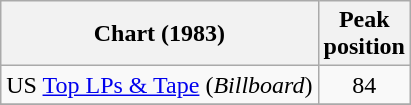<table class="wikitable">
<tr>
<th>Chart (1983)</th>
<th>Peak<br>position</th>
</tr>
<tr>
<td>US <a href='#'>Top LPs & Tape</a> (<em>Billboard</em>)</td>
<td align="center">84</td>
</tr>
<tr>
</tr>
</table>
